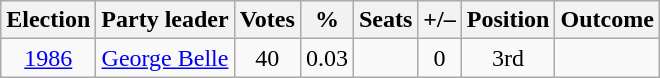<table class="wikitable" style="text-align:center">
<tr>
<th>Election</th>
<th><strong>Party leader</strong></th>
<th>Votes</th>
<th>%</th>
<th>Seats</th>
<th>+/–</th>
<th>Position</th>
<th><strong>Outcome</strong></th>
</tr>
<tr>
<td><a href='#'>1986</a></td>
<td rowspan="2"><a href='#'>George Belle</a></td>
<td>40</td>
<td>0.03</td>
<td></td>
<td> 0</td>
<td> 3rd</td>
<td></td>
</tr>
</table>
